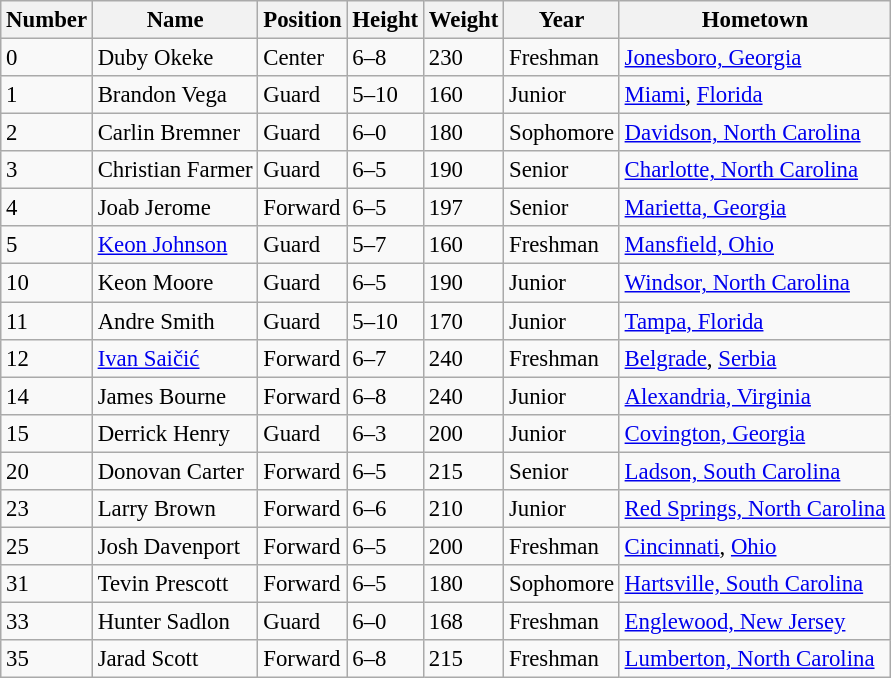<table class="wikitable sortable" style="font-size: 95%;">
<tr>
<th>Number</th>
<th>Name</th>
<th>Position</th>
<th>Height</th>
<th>Weight</th>
<th>Year</th>
<th>Hometown</th>
</tr>
<tr>
<td>0</td>
<td>Duby Okeke</td>
<td>Center</td>
<td>6–8</td>
<td>230</td>
<td>Freshman</td>
<td><a href='#'>Jonesboro, Georgia</a></td>
</tr>
<tr>
<td>1</td>
<td>Brandon Vega</td>
<td>Guard</td>
<td>5–10</td>
<td>160</td>
<td>Junior</td>
<td><a href='#'>Miami</a>, <a href='#'>Florida</a></td>
</tr>
<tr>
<td>2</td>
<td>Carlin Bremner</td>
<td>Guard</td>
<td>6–0</td>
<td>180</td>
<td>Sophomore</td>
<td><a href='#'>Davidson, North Carolina</a></td>
</tr>
<tr>
<td>3</td>
<td>Christian Farmer</td>
<td>Guard</td>
<td>6–5</td>
<td>190</td>
<td>Senior</td>
<td><a href='#'>Charlotte, North Carolina</a></td>
</tr>
<tr>
<td>4</td>
<td>Joab Jerome</td>
<td>Forward</td>
<td>6–5</td>
<td>197</td>
<td>Senior</td>
<td><a href='#'>Marietta, Georgia</a></td>
</tr>
<tr>
<td>5</td>
<td><a href='#'>Keon Johnson</a></td>
<td>Guard</td>
<td>5–7</td>
<td>160</td>
<td>Freshman</td>
<td><a href='#'>Mansfield, Ohio</a></td>
</tr>
<tr>
<td>10</td>
<td>Keon Moore</td>
<td>Guard</td>
<td>6–5</td>
<td>190</td>
<td>Junior</td>
<td><a href='#'>Windsor, North Carolina</a></td>
</tr>
<tr>
<td>11</td>
<td>Andre Smith</td>
<td>Guard</td>
<td>5–10</td>
<td>170</td>
<td>Junior</td>
<td><a href='#'>Tampa, Florida</a></td>
</tr>
<tr>
<td>12</td>
<td><a href='#'>Ivan Saičić</a></td>
<td>Forward</td>
<td>6–7</td>
<td>240</td>
<td>Freshman</td>
<td><a href='#'>Belgrade</a>, <a href='#'>Serbia</a></td>
</tr>
<tr>
<td>14</td>
<td>James Bourne</td>
<td>Forward</td>
<td>6–8</td>
<td>240</td>
<td>Junior</td>
<td><a href='#'>Alexandria, Virginia</a></td>
</tr>
<tr>
<td>15</td>
<td>Derrick Henry</td>
<td>Guard</td>
<td>6–3</td>
<td>200</td>
<td>Junior</td>
<td><a href='#'>Covington, Georgia</a></td>
</tr>
<tr>
<td>20</td>
<td>Donovan Carter</td>
<td>Forward</td>
<td>6–5</td>
<td>215</td>
<td>Senior</td>
<td><a href='#'>Ladson, South Carolina</a></td>
</tr>
<tr>
<td>23</td>
<td>Larry Brown</td>
<td>Forward</td>
<td>6–6</td>
<td>210</td>
<td>Junior</td>
<td><a href='#'>Red Springs, North Carolina</a></td>
</tr>
<tr>
<td>25</td>
<td>Josh Davenport</td>
<td>Forward</td>
<td>6–5</td>
<td>200</td>
<td>Freshman</td>
<td><a href='#'>Cincinnati</a>, <a href='#'>Ohio</a></td>
</tr>
<tr>
<td>31</td>
<td>Tevin Prescott</td>
<td>Forward</td>
<td>6–5</td>
<td>180</td>
<td>Sophomore</td>
<td><a href='#'>Hartsville, South Carolina</a></td>
</tr>
<tr>
<td>33</td>
<td>Hunter Sadlon</td>
<td>Guard</td>
<td>6–0</td>
<td>168</td>
<td>Freshman</td>
<td><a href='#'>Englewood, New Jersey</a></td>
</tr>
<tr>
<td>35</td>
<td>Jarad Scott</td>
<td>Forward</td>
<td>6–8</td>
<td>215</td>
<td>Freshman</td>
<td><a href='#'>Lumberton, North Carolina</a></td>
</tr>
</table>
